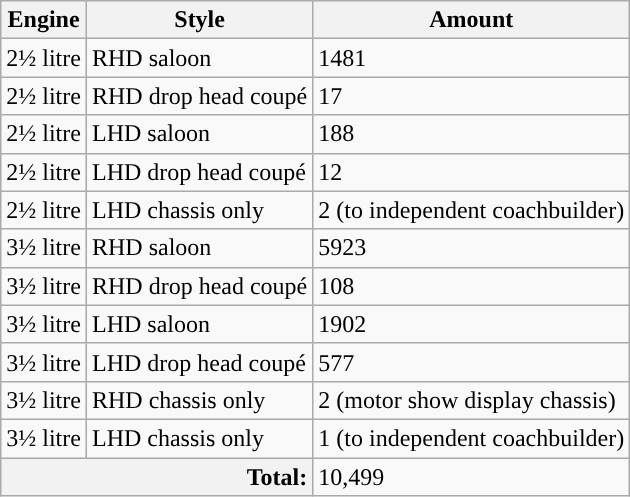<table class="wikitable">
<tr>
<th>Engine</th>
<th>Style</th>
<th>Amount</th>
</tr>
<tr>
<td>2½ litre</td>
<td>RHD saloon</td>
<td>1481</td>
</tr>
<tr>
<td>2½ litre</td>
<td>RHD drop head coupé</td>
<td>17</td>
</tr>
<tr>
<td>2½ litre</td>
<td>LHD saloon</td>
<td>188</td>
</tr>
<tr>
<td>2½ litre</td>
<td>LHD drop head coupé</td>
<td>12</td>
</tr>
<tr>
<td>2½ litre</td>
<td>LHD chassis only</td>
<td>2 (to independent coachbuilder)</td>
</tr>
<tr>
<td>3½ litre</td>
<td>RHD saloon</td>
<td>5923</td>
</tr>
<tr>
<td>3½ litre</td>
<td>RHD drop head coupé</td>
<td>108</td>
</tr>
<tr>
<td>3½ litre</td>
<td>LHD saloon</td>
<td>1902</td>
</tr>
<tr>
<td>3½ litre</td>
<td>LHD drop head coupé</td>
<td>577</td>
</tr>
<tr>
<td>3½ litre</td>
<td>RHD chassis only</td>
<td>2 (motor show display chassis)</td>
</tr>
<tr>
<td>3½ litre</td>
<td>LHD chassis only</td>
<td>1 (to independent coachbuilder)</td>
</tr>
<tr>
<th colspan=2 style="text-align:right">Total:</th>
<td>10,499</td>
</tr>
</table>
